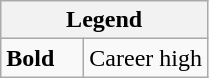<table class="wikitable">
<tr>
<th colspan="2">Legend</th>
</tr>
<tr>
<td style="width:3em;"><strong>Bold</strong></td>
<td>Career high</td>
</tr>
</table>
